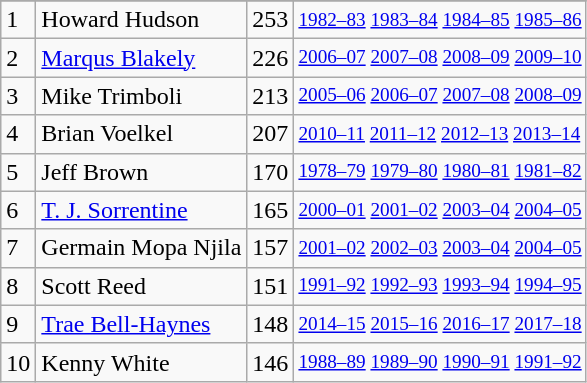<table class="wikitable">
<tr>
</tr>
<tr>
<td>1</td>
<td>Howard Hudson</td>
<td>253</td>
<td style="font-size:80%;"><a href='#'>1982–83</a> <a href='#'>1983–84</a> <a href='#'>1984–85</a> <a href='#'>1985–86</a></td>
</tr>
<tr>
<td>2</td>
<td><a href='#'>Marqus Blakely</a></td>
<td>226</td>
<td style="font-size:80%;"><a href='#'>2006–07</a> <a href='#'>2007–08</a> <a href='#'>2008–09</a> <a href='#'>2009–10</a></td>
</tr>
<tr>
<td>3</td>
<td>Mike Trimboli</td>
<td>213</td>
<td style="font-size:80%;"><a href='#'>2005–06</a> <a href='#'>2006–07</a> <a href='#'>2007–08</a> <a href='#'>2008–09</a></td>
</tr>
<tr>
<td>4</td>
<td>Brian Voelkel</td>
<td>207</td>
<td style="font-size:80%;"><a href='#'>2010–11</a> <a href='#'>2011–12</a> <a href='#'>2012–13</a> <a href='#'>2013–14</a></td>
</tr>
<tr>
<td>5</td>
<td>Jeff Brown</td>
<td>170</td>
<td style="font-size:80%;"><a href='#'>1978–79</a> <a href='#'>1979–80</a> <a href='#'>1980–81</a> <a href='#'>1981–82</a></td>
</tr>
<tr>
<td>6</td>
<td><a href='#'>T. J. Sorrentine</a></td>
<td>165</td>
<td style="font-size:80%;"><a href='#'>2000–01</a> <a href='#'>2001–02</a> <a href='#'>2003–04</a> <a href='#'>2004–05</a></td>
</tr>
<tr>
<td>7</td>
<td>Germain Mopa Njila</td>
<td>157</td>
<td style="font-size:80%;"><a href='#'>2001–02</a> <a href='#'>2002–03</a> <a href='#'>2003–04</a> <a href='#'>2004–05</a></td>
</tr>
<tr>
<td>8</td>
<td>Scott Reed</td>
<td>151</td>
<td style="font-size:80%;"><a href='#'>1991–92</a> <a href='#'>1992–93</a> <a href='#'>1993–94</a> <a href='#'>1994–95</a></td>
</tr>
<tr>
<td>9</td>
<td><a href='#'>Trae Bell-Haynes</a></td>
<td>148</td>
<td style="font-size:80%;"><a href='#'>2014–15</a> <a href='#'>2015–16</a> <a href='#'>2016–17</a> <a href='#'>2017–18</a></td>
</tr>
<tr>
<td>10</td>
<td>Kenny White</td>
<td>146</td>
<td style="font-size:80%;"><a href='#'>1988–89</a> <a href='#'>1989–90</a> <a href='#'>1990–91</a> <a href='#'>1991–92</a></td>
</tr>
</table>
